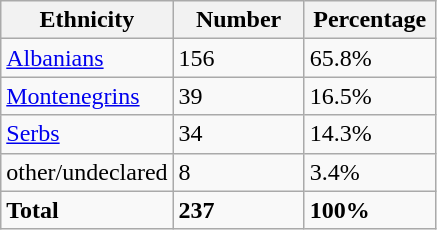<table class="wikitable">
<tr>
<th width="100px">Ethnicity</th>
<th width="80px">Number</th>
<th width="80px">Percentage</th>
</tr>
<tr>
<td><a href='#'>Albanians</a></td>
<td>156</td>
<td>65.8%</td>
</tr>
<tr>
<td><a href='#'>Montenegrins</a></td>
<td>39</td>
<td>16.5%</td>
</tr>
<tr>
<td><a href='#'>Serbs</a></td>
<td>34</td>
<td>14.3%</td>
</tr>
<tr>
<td>other/undeclared</td>
<td>8</td>
<td>3.4%</td>
</tr>
<tr>
<td><strong>Total</strong></td>
<td><strong>237</strong></td>
<td><strong>100%</strong></td>
</tr>
</table>
